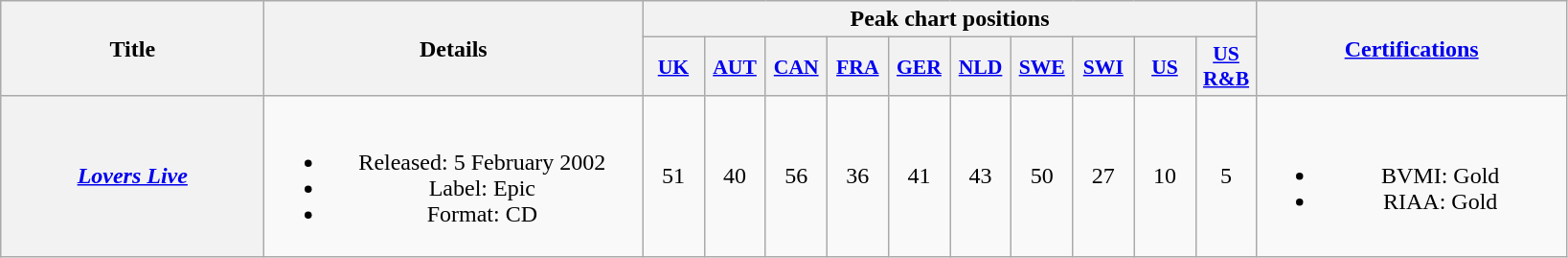<table class="wikitable plainrowheaders" style="text-align:center">
<tr>
<th scope="col" rowspan="2" style="width:11em;">Title</th>
<th scope="col" rowspan="2" style="width:16em;">Details</th>
<th scope="col" colspan="10">Peak chart positions</th>
<th scope="col" rowspan="2" style="width:13em;"><a href='#'>Certifications</a></th>
</tr>
<tr>
<th scope="col" style="width:2.5em;font-size:90%;"><a href='#'>UK</a><br></th>
<th scope="col" style="width:2.5em;font-size:90%;"><a href='#'>AUT</a><br></th>
<th scope="col" style="width:2.5em;font-size:90%;"><a href='#'>CAN</a><br></th>
<th scope="col" style="width:2.5em;font-size:90%;"><a href='#'>FRA</a><br></th>
<th scope="col" style="width:2.5em;font-size:90%;"><a href='#'>GER</a><br></th>
<th scope="col" style="width:2.5em;font-size:90%;"><a href='#'>NLD</a><br></th>
<th scope="col" style="width:2.5em;font-size:90%;"><a href='#'>SWE</a><br></th>
<th scope="col" style="width:2.5em;font-size:90%;"><a href='#'>SWI</a><br></th>
<th scope="col" style="width:2.5em;font-size:90%;"><a href='#'>US</a><br></th>
<th scope="col" style="width:2.5em;font-size:90%;"><a href='#'>US R&B</a><br></th>
</tr>
<tr>
<th scope="row"><em><a href='#'>Lovers Live</a></em></th>
<td><br><ul><li>Released: 5 February 2002</li><li>Label: Epic</li><li>Format: CD</li></ul></td>
<td>51</td>
<td>40</td>
<td>56</td>
<td>36</td>
<td>41</td>
<td>43</td>
<td>50</td>
<td>27</td>
<td>10</td>
<td>5</td>
<td><br><ul><li>BVMI: Gold</li><li>RIAA: Gold</li></ul></td>
</tr>
</table>
